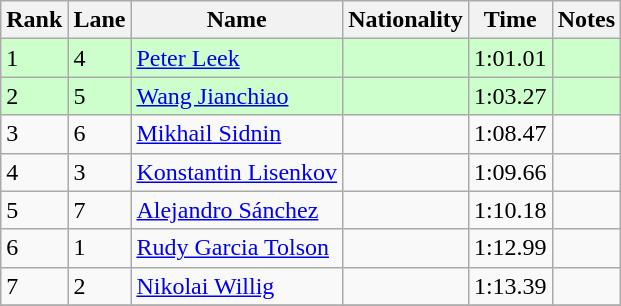<table class="wikitable">
<tr>
<th>Rank</th>
<th>Lane</th>
<th>Name</th>
<th>Nationality</th>
<th>Time</th>
<th>Notes</th>
</tr>
<tr>
<td bgcolor=ccffcc>1</td>
<td bgcolor=ccffcc>4</td>
<td bgcolor=ccffcc><a href='#'>Peter Leek</a></td>
<td bgcolor=ccffcc></td>
<td bgcolor=ccffcc>1:01.01</td>
<td bgcolor=ccffcc></td>
</tr>
<tr>
<td bgcolor=ccffcc>2</td>
<td bgcolor=ccffcc>5</td>
<td bgcolor=ccffcc><a href='#'>Wang Jianchiao</a></td>
<td bgcolor=ccffcc></td>
<td bgcolor=ccffcc>1:03.27</td>
<td bgcolor=ccffcc></td>
</tr>
<tr>
<td>3</td>
<td>6</td>
<td><a href='#'>Mikhail Sidnin</a></td>
<td></td>
<td>1:08.47</td>
<td></td>
</tr>
<tr>
<td>4</td>
<td>3</td>
<td><a href='#'>Konstantin Lisenkov</a></td>
<td></td>
<td>1:09.66</td>
<td></td>
</tr>
<tr>
<td>5</td>
<td>7</td>
<td><a href='#'>Alejandro Sánchez</a></td>
<td></td>
<td>1:10.18</td>
<td></td>
</tr>
<tr>
<td>6</td>
<td>1</td>
<td><a href='#'>Rudy Garcia Tolson</a></td>
<td></td>
<td>1:12.99</td>
<td></td>
</tr>
<tr>
<td>7</td>
<td>2</td>
<td><a href='#'>Nikolai Willig</a></td>
<td></td>
<td>1:13.39</td>
<td></td>
</tr>
<tr>
</tr>
</table>
